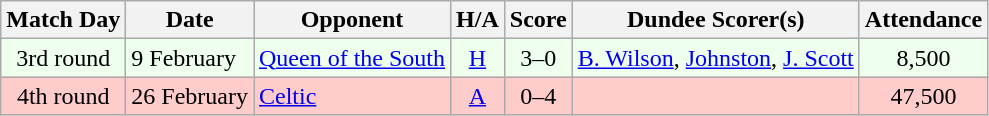<table class="wikitable" style="text-align:center">
<tr>
<th>Match Day</th>
<th>Date</th>
<th>Opponent</th>
<th>H/A</th>
<th>Score</th>
<th>Dundee Scorer(s)</th>
<th>Attendance</th>
</tr>
<tr bgcolor="#EEFFEE">
<td>3rd round</td>
<td align="left">9 February</td>
<td align="left"><a href='#'>Queen of the South</a></td>
<td><a href='#'>H</a></td>
<td>3–0</td>
<td align="left"><a href='#'>B. Wilson</a>, <a href='#'>Johnston</a>, <a href='#'>J. Scott</a></td>
<td>8,500</td>
</tr>
<tr bgcolor="#FFCCCC">
<td>4th round</td>
<td align="left">26 February</td>
<td align="left"><a href='#'>Celtic</a></td>
<td><a href='#'>A</a></td>
<td>0–4</td>
<td align="left"></td>
<td>47,500</td>
</tr>
</table>
